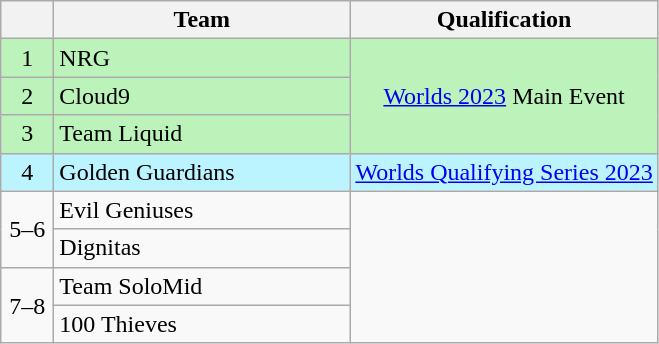<table class="wikitable" style="text-align:center">
<tr>
<th width=28></th>
<th width=190>Team</th>
<th>Qualification</th>
</tr>
<tr style="background-color:#BBF3BB;">
<td>1</td>
<td style="text-align:left">NRG</td>
<td rowspan="3"><a href='#'>Worlds 2023</a> Main Event</td>
</tr>
<tr style="background-color:#BBF3BB;">
<td>2</td>
<td style="text-align:left">Cloud9</td>
</tr>
<tr style="background-color:#BBF3BB;">
<td>3</td>
<td style="text-align:left">Team Liquid</td>
</tr>
<tr style="background-color:#BBF3FF;">
<td>4</td>
<td style="text-align:left">Golden Guardians</td>
<td><a href='#'>Worlds Qualifying Series 2023</a></td>
</tr>
<tr>
<td rowspan="2">5–6</td>
<td style="text-align:left">Evil Geniuses</td>
<td rowspan="4"></td>
</tr>
<tr>
<td style="text-align:left">Dignitas</td>
</tr>
<tr>
<td rowspan="2">7–8</td>
<td style="text-align:left">Team SoloMid</td>
</tr>
<tr>
<td style="text-align:left">100 Thieves</td>
</tr>
</table>
